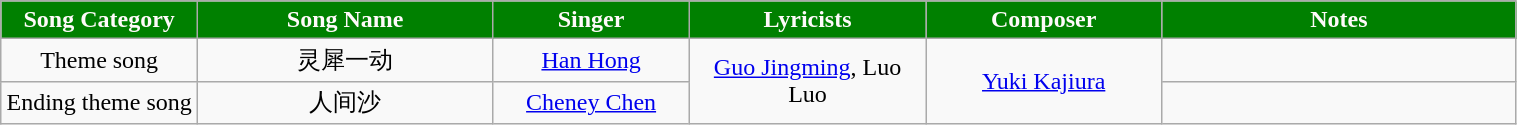<table class="wikitable" style="text-align:center;width:80%">
<tr style="width:100%; background:green; color:snow">
<td style="width:10%"><strong>Song Category</strong></td>
<td style="width:15%"><strong>Song Name</strong></td>
<td style="width:10%"><strong>Singer</strong></td>
<td style="width:12%"><strong>Lyricists</strong></td>
<td style="width:12%"><strong>Composer</strong></td>
<td style="width:18%"><strong>Notes</strong></td>
</tr>
<tr>
<td>Theme song</td>
<td>灵犀一动</td>
<td><a href='#'>Han Hong</a></td>
<td rowspan=2><a href='#'>Guo Jingming</a>, Luo Luo</td>
<td rowspan=2><a href='#'>Yuki Kajiura</a></td>
<td></td>
</tr>
<tr>
<td>Ending theme song</td>
<td>人间沙</td>
<td><a href='#'>Cheney Chen</a></td>
<td></td>
</tr>
</table>
